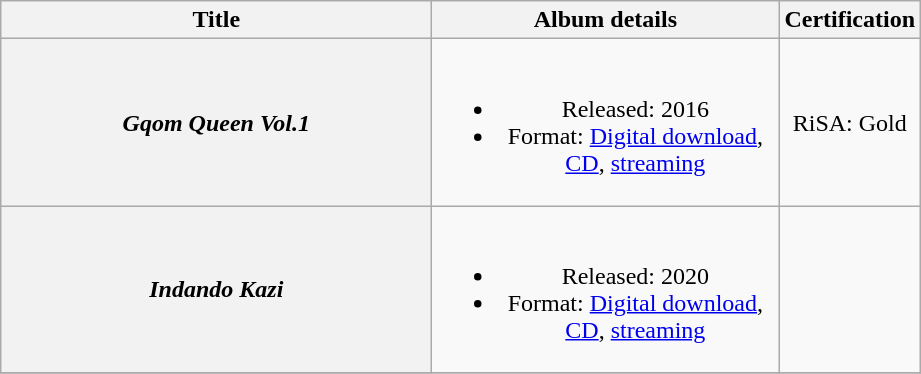<table class="wikitable plainrowheaders" style="text-align:center;" border="2">
<tr>
<th rowspan="1" scope="col" style="width:17.5em;">Title</th>
<th rowspan="1" scope="col" style="width:14em;">Album details</th>
<th>Certification</th>
</tr>
<tr>
<th scope="row"><em>Gqom Queen Vol.1</em></th>
<td style=""><br><ul><li>Released: 2016</li><li>Format: <a href='#'>Digital download</a>, <a href='#'>CD</a>, <a href='#'>streaming</a></li></ul></td>
<td>RiSA: Gold</td>
</tr>
<tr>
<th scope="row"><em>Indando Kazi</em></th>
<td style=""><br><ul><li>Released: 2020</li><li>Format: <a href='#'>Digital download</a>, <a href='#'>CD</a>, <a href='#'>streaming</a></li></ul></td>
<td></td>
</tr>
<tr>
</tr>
</table>
